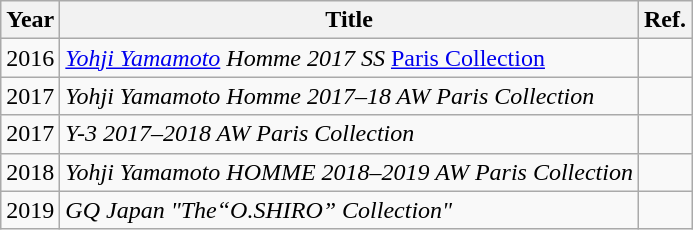<table class="wikitable">
<tr>
<th>Year</th>
<th>Title</th>
<th>Ref.</th>
</tr>
<tr>
<td>2016</td>
<td><em><a href='#'>Yohji Yamamoto</a> Homme 2017 SS</em> <a href='#'>Paris Collection</a></td>
<td></td>
</tr>
<tr>
<td>2017</td>
<td><em>Yohji Yamamoto Homme 2017–18 AW Paris Collection</em></td>
<td></td>
</tr>
<tr>
<td>2017</td>
<td><em>Y-3 2017–2018 AW Paris Collection</em></td>
<td></td>
</tr>
<tr>
<td>2018</td>
<td><em>Yohji Yamamoto HOMME 2018–2019 AW Paris Collection</em></td>
<td></td>
</tr>
<tr>
<td>2019</td>
<td><em>GQ Japan "The“O.SHIRO” Collection"</em></td>
<td></td>
</tr>
</table>
